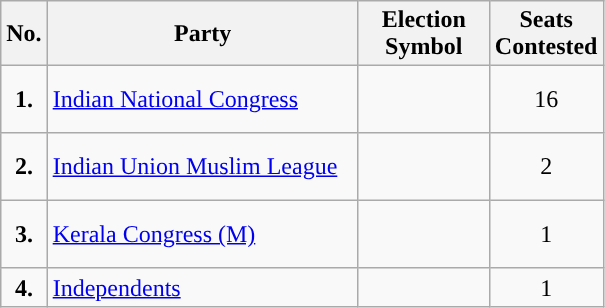<table class="wikitable">
<tr>
<th scope="col" style="width:4px;">No.</th>
<th scope="col" style="width:200px;">Party</th>
<th scope="col" style="width:80px;">Election Symbol</th>
<th scope="col" style="width:60px;">Seats Contested</th>
</tr>
<tr style="height: 45px;">
<td style="text-align:center; background:"><strong>1.</strong></td>
<td><a href='#'>Indian National Congress</a></td>
<td style="text-align:center;"></td>
<td style="text-align:center;">16</td>
</tr>
<tr style="height: 45px;">
<td style="text-align:center; background:"><strong>2.</strong></td>
<td><a href='#'>Indian Union Muslim League</a></td>
<td style="text-align:center;"></td>
<td style="text-align:center;">2</td>
</tr>
<tr style="height: 45px;">
<td style="text-align:center; background:"><strong>3.</strong></td>
<td><a href='#'>Kerala Congress (M)</a></td>
<td style="text-align:center;"></td>
<td style="text-align:center;">1</td>
</tr>
<tr>
<td style="text-align:center; background:"><strong>4.</strong></td>
<td><a href='#'>Independents</a></td>
<td style="text-align:center;"></td>
<td style="text-align:center;">1</td>
</tr>
</table>
